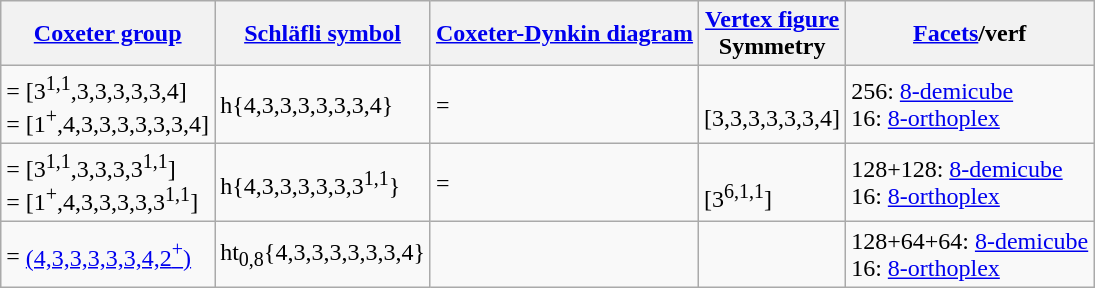<table class='wikitable'>
<tr>
<th><a href='#'>Coxeter group</a></th>
<th><a href='#'>Schläfli symbol</a></th>
<th><a href='#'>Coxeter-Dynkin diagram</a></th>
<th><a href='#'>Vertex figure</a><br>Symmetry</th>
<th><a href='#'>Facets</a>/verf</th>
</tr>
<tr>
<td> = [3<sup>1,1</sup>,3,3,3,3,3,4]<br>= [1<sup>+</sup>,4,3,3,3,3,3,3,4]</td>
<td>h{4,3,3,3,3,3,3,4}</td>
<td> = </td>
<td><br>[3,3,3,3,3,3,4]</td>
<td>256: <a href='#'>8-demicube</a><br>16: <a href='#'>8-orthoplex</a></td>
</tr>
<tr>
<td> = [3<sup>1,1</sup>,3,3,3,3<sup>1,1</sup>]<br>= [1<sup>+</sup>,4,3,3,3,3,3<sup>1,1</sup>]</td>
<td>h{4,3,3,3,3,3,3<sup>1,1</sup>}</td>
<td> = </td>
<td><br>[3<sup>6,1,1</sup>]</td>
<td>128+128: <a href='#'>8-demicube</a><br>16: <a href='#'>8-orthoplex</a></td>
</tr>
<tr>
<td> = <a href='#'>(4,3,3,3,3,3,4,2<sup>+</sup>)</a></td>
<td>ht<sub>0,8</sub>{4,3,3,3,3,3,3,4}</td>
<td></td>
<td></td>
<td>128+64+64: <a href='#'>8-demicube</a><br>16: <a href='#'>8-orthoplex</a></td>
</tr>
</table>
